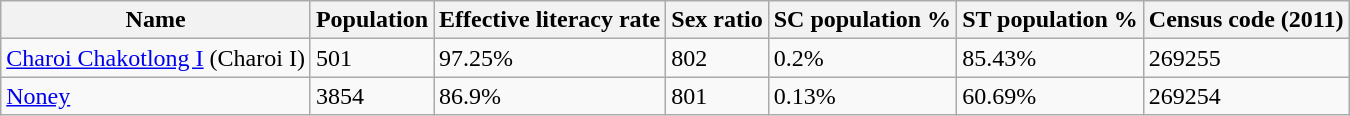<table class="wikitable sortable">
<tr>
<th>Name</th>
<th>Population</th>
<th>Effective literacy rate</th>
<th>Sex ratio</th>
<th>SC population %</th>
<th>ST population %</th>
<th>Census code (2011)</th>
</tr>
<tr>
<td><a href='#'>Charoi Chakotlong I</a> (Charoi I)</td>
<td>501</td>
<td>97.25%</td>
<td>802</td>
<td>0.2%</td>
<td>85.43%</td>
<td>269255</td>
</tr>
<tr>
<td><a href='#'>Noney</a></td>
<td>3854</td>
<td>86.9%</td>
<td>801</td>
<td>0.13%</td>
<td>60.69%</td>
<td>269254</td>
</tr>
</table>
